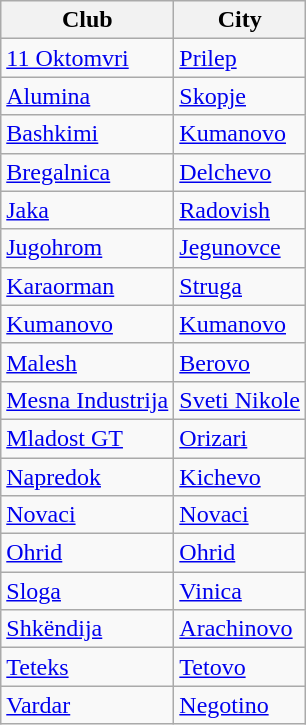<table class="wikitable">
<tr>
<th>Club</th>
<th>City</th>
</tr>
<tr>
<td><a href='#'>11 Oktomvri</a></td>
<td><a href='#'>Prilep</a></td>
</tr>
<tr>
<td><a href='#'>Alumina</a></td>
<td><a href='#'>Skopje</a></td>
</tr>
<tr>
<td><a href='#'>Bashkimi</a></td>
<td><a href='#'>Kumanovo</a></td>
</tr>
<tr>
<td><a href='#'>Bregalnica</a></td>
<td><a href='#'>Delchevo</a></td>
</tr>
<tr>
<td><a href='#'>Jaka</a></td>
<td><a href='#'>Radovish</a></td>
</tr>
<tr>
<td><a href='#'>Jugohrom</a></td>
<td><a href='#'>Jegunovce</a></td>
</tr>
<tr>
<td><a href='#'>Karaorman</a></td>
<td><a href='#'>Struga</a></td>
</tr>
<tr>
<td><a href='#'>Kumanovo</a></td>
<td><a href='#'>Kumanovo</a></td>
</tr>
<tr>
<td><a href='#'>Malesh</a></td>
<td><a href='#'>Berovo</a></td>
</tr>
<tr>
<td><a href='#'>Mesna Industrija</a></td>
<td><a href='#'>Sveti Nikole</a></td>
</tr>
<tr>
<td><a href='#'>Mladost GT</a></td>
<td><a href='#'>Orizari</a></td>
</tr>
<tr>
<td><a href='#'>Napredok</a></td>
<td><a href='#'>Kichevo</a></td>
</tr>
<tr>
<td><a href='#'>Novaci</a></td>
<td><a href='#'>Novaci</a></td>
</tr>
<tr>
<td><a href='#'>Ohrid</a></td>
<td><a href='#'>Ohrid</a></td>
</tr>
<tr>
<td><a href='#'>Sloga</a></td>
<td><a href='#'>Vinica</a></td>
</tr>
<tr>
<td><a href='#'>Shkëndija</a></td>
<td><a href='#'>Arachinovo</a></td>
</tr>
<tr>
<td><a href='#'>Teteks</a></td>
<td><a href='#'>Tetovo</a></td>
</tr>
<tr>
<td><a href='#'>Vardar</a></td>
<td><a href='#'>Negotino</a></td>
</tr>
</table>
